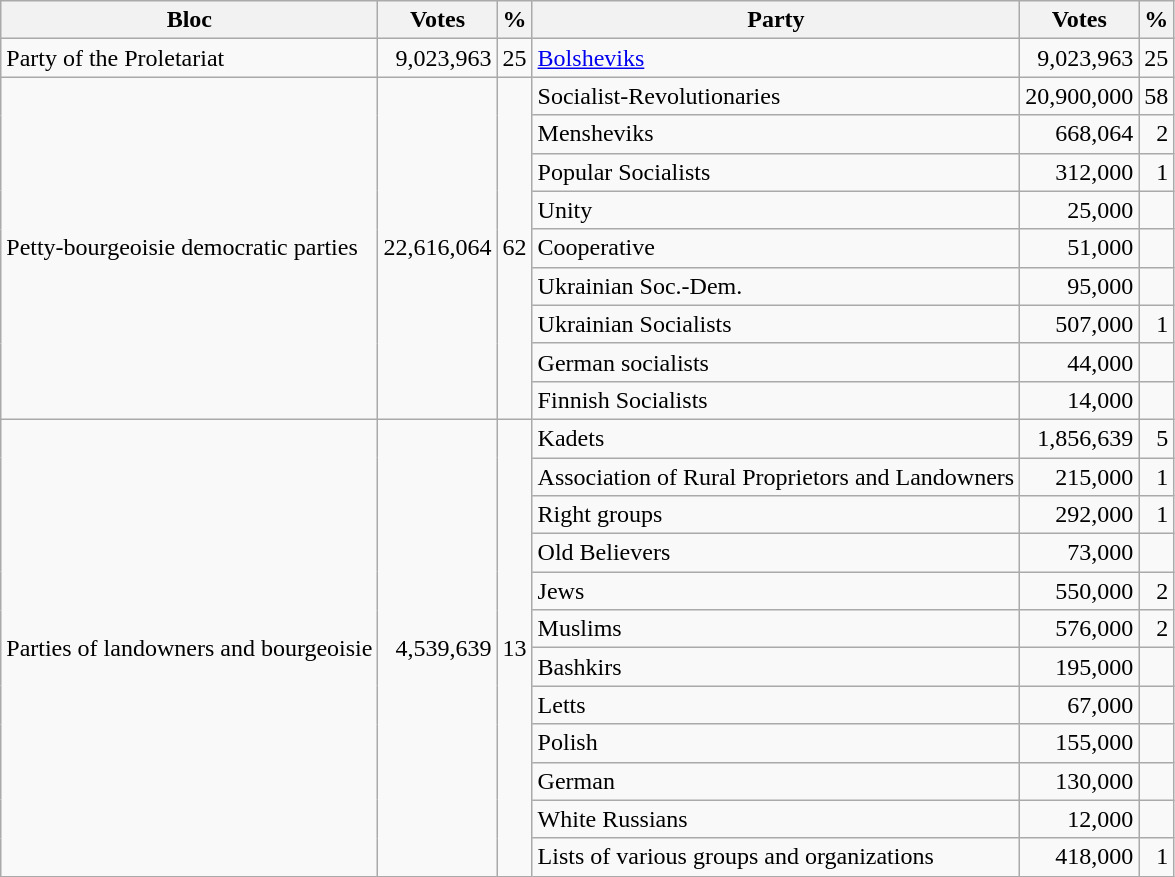<table class=wikitable style=text-align:right>
<tr>
<th>Bloc</th>
<th>Votes</th>
<th>%</th>
<th>Party</th>
<th>Votes</th>
<th>%</th>
</tr>
<tr>
<td align=left>Party of the Proletariat</td>
<td>9,023,963</td>
<td>25</td>
<td align=left><a href='#'>Bolsheviks</a></td>
<td>9,023,963</td>
<td>25</td>
</tr>
<tr>
<td rowspan=9 align=left>Petty-bourgeoisie democratic parties</td>
<td rowspan=9>22,616,064</td>
<td rowspan=9>62</td>
<td align=left>Socialist-Revolutionaries</td>
<td>20,900,000</td>
<td>58</td>
</tr>
<tr>
<td align=left>Mensheviks</td>
<td>668,064</td>
<td>2</td>
</tr>
<tr>
<td align=left>Popular Socialists</td>
<td>312,000</td>
<td>1</td>
</tr>
<tr>
<td align=left>Unity</td>
<td>25,000</td>
<td></td>
</tr>
<tr>
<td align=left>Cooperative</td>
<td>51,000</td>
<td></td>
</tr>
<tr>
<td align=left>Ukrainian Soc.-Dem.</td>
<td>95,000</td>
<td></td>
</tr>
<tr>
<td align=left>Ukrainian Socialists</td>
<td>507,000</td>
<td>1</td>
</tr>
<tr>
<td align=left>German socialists</td>
<td>44,000</td>
<td></td>
</tr>
<tr>
<td align=left>Finnish Socialists</td>
<td>14,000</td>
<td></td>
</tr>
<tr>
<td rowspan=12 align=left>Parties of landowners and bourgeoisie</td>
<td rowspan=12>4,539,639</td>
<td rowspan=12>13</td>
<td align=left>Kadets</td>
<td>1,856,639</td>
<td>5</td>
</tr>
<tr>
<td align=left>Association of Rural Proprietors and Landowners</td>
<td>215,000</td>
<td>1</td>
</tr>
<tr>
<td align=left>Right groups</td>
<td>292,000</td>
<td>1</td>
</tr>
<tr>
<td align=left>Old Believers</td>
<td>73,000</td>
<td></td>
</tr>
<tr>
<td align=left>Jews</td>
<td>550,000</td>
<td>2</td>
</tr>
<tr>
<td align=left>Muslims</td>
<td>576,000</td>
<td>2</td>
</tr>
<tr>
<td align=left>Bashkirs</td>
<td>195,000</td>
<td></td>
</tr>
<tr>
<td align=left>Letts</td>
<td>67,000</td>
<td></td>
</tr>
<tr>
<td align=left>Polish</td>
<td>155,000</td>
<td></td>
</tr>
<tr>
<td align=left>German</td>
<td>130,000</td>
<td></td>
</tr>
<tr>
<td align=left>White Russians</td>
<td>12,000</td>
<td></td>
</tr>
<tr>
<td align=left>Lists of various groups and organizations</td>
<td>418,000</td>
<td>1</td>
</tr>
</table>
